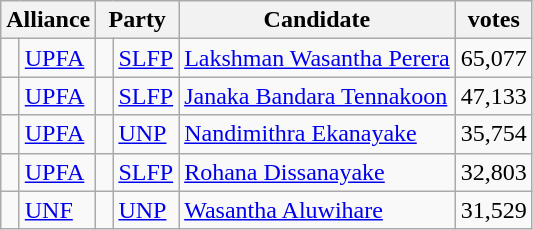<table class="wikitable sortable mw-collapsible">
<tr>
<th colspan="2">Alliance</th>
<th colspan="2">Party</th>
<th>Candidate</th>
<th>votes</th>
</tr>
<tr>
<td bgcolor=> </td>
<td align=left><a href='#'>UPFA</a></td>
<td bgcolor=> </td>
<td align=left><a href='#'>SLFP</a></td>
<td><a href='#'>Lakshman Wasantha Perera</a></td>
<td>65,077</td>
</tr>
<tr>
<td bgcolor=> </td>
<td align=left><a href='#'>UPFA</a></td>
<td bgcolor=> </td>
<td align=left><a href='#'>SLFP</a></td>
<td><a href='#'>Janaka Bandara Tennakoon</a></td>
<td>47,133</td>
</tr>
<tr>
<td bgcolor=> </td>
<td align=left><a href='#'>UPFA</a></td>
<td bgcolor=> </td>
<td align=left><a href='#'>UNP</a></td>
<td><a href='#'>Nandimithra Ekanayake</a></td>
<td>35,754</td>
</tr>
<tr>
<td bgcolor=> </td>
<td align=left><a href='#'>UPFA</a></td>
<td bgcolor=> </td>
<td align=left><a href='#'>SLFP</a></td>
<td><a href='#'>Rohana Dissanayake</a></td>
<td>32,803</td>
</tr>
<tr>
<td bgcolor=> </td>
<td align=left><a href='#'>UNF</a></td>
<td bgcolor=> </td>
<td align=left><a href='#'>UNP</a></td>
<td><a href='#'>Wasantha Aluwihare</a></td>
<td>31,529</td>
</tr>
</table>
